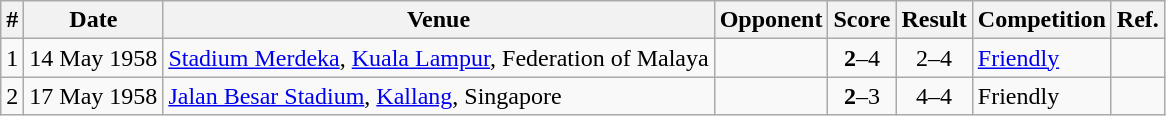<table class="wikitable">
<tr>
<th>#</th>
<th>Date</th>
<th>Venue</th>
<th>Opponent</th>
<th>Score</th>
<th>Result</th>
<th>Competition</th>
<th>Ref.</th>
</tr>
<tr>
<td>1</td>
<td>14 May 1958</td>
<td><a href='#'>Stadium Merdeka</a>, <a href='#'>Kuala Lampur</a>, Federation of Malaya</td>
<td></td>
<td align="center"><strong>2</strong>–4</td>
<td align="center">2–4</td>
<td><a href='#'>Friendly</a></td>
<td></td>
</tr>
<tr>
<td>2</td>
<td>17 May 1958</td>
<td rowspan="2"><a href='#'>Jalan Besar Stadium</a>, <a href='#'>Kallang</a>, Singapore</td>
<td></td>
<td align="center"><strong>2</strong>–3</td>
<td align="center">4–4</td>
<td rowspan="2">Friendly</td>
<td></td>
</tr>
</table>
